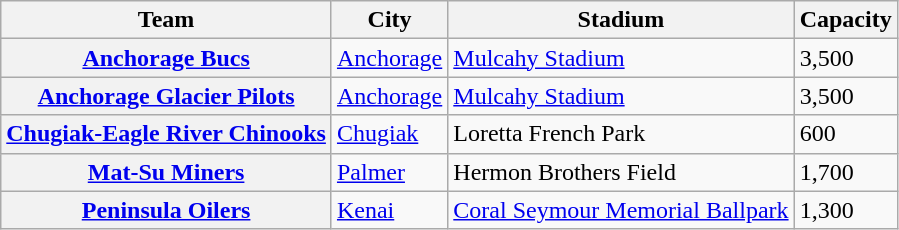<table class="wikitable sortable col4right">
<tr>
<th scope="col">Team</th>
<th scope="col">City</th>
<th scope="col">Stadium</th>
<th scope="col">Capacity</th>
</tr>
<tr>
<th scope="row"><a href='#'>Anchorage Bucs</a></th>
<td><a href='#'>Anchorage</a></td>
<td><a href='#'>Mulcahy Stadium</a></td>
<td>3,500</td>
</tr>
<tr>
<th scope="row"><a href='#'>Anchorage Glacier Pilots</a></th>
<td><a href='#'>Anchorage</a></td>
<td><a href='#'>Mulcahy Stadium</a></td>
<td>3,500</td>
</tr>
<tr>
<th scope="row"><a href='#'>Chugiak-Eagle River Chinooks</a></th>
<td><a href='#'>Chugiak</a></td>
<td>Loretta French Park</td>
<td>600</td>
</tr>
<tr>
<th scope="row"><a href='#'>Mat-Su Miners</a></th>
<td><a href='#'>Palmer</a></td>
<td>Hermon Brothers Field</td>
<td>1,700</td>
</tr>
<tr>
<th scope="row"><a href='#'>Peninsula Oilers</a></th>
<td><a href='#'>Kenai</a></td>
<td><a href='#'>Coral Seymour Memorial Ballpark</a></td>
<td>1,300</td>
</tr>
</table>
